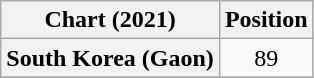<table class="wikitable plainrowheaders" style="text-align:center">
<tr>
<th scope="col">Chart (2021)</th>
<th scope="col">Position</th>
</tr>
<tr>
<th scope="row">South Korea (Gaon)</th>
<td>89</td>
</tr>
<tr>
</tr>
</table>
